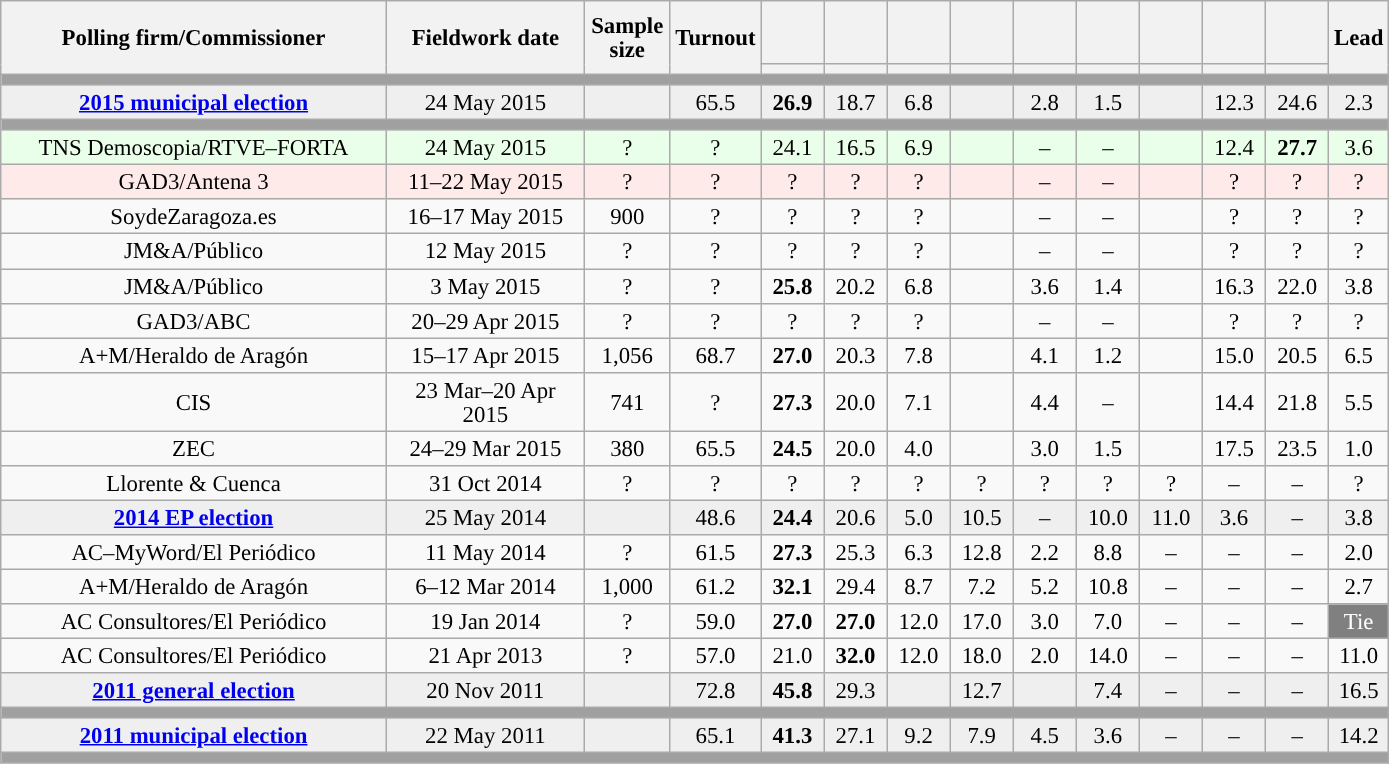<table class="wikitable collapsible collapsed" style="text-align:center; font-size:95%; line-height:16px;">
<tr style="height:42px;">
<th style="width:250px;" rowspan="2">Polling firm/Commissioner</th>
<th style="width:125px;" rowspan="2">Fieldwork date</th>
<th style="width:50px;" rowspan="2">Sample size</th>
<th style="width:45px;" rowspan="2">Turnout</th>
<th style="width:35px;"></th>
<th style="width:35px;"></th>
<th style="width:35px;"></th>
<th style="width:35px;"></th>
<th style="width:35px;"></th>
<th style="width:35px;"></th>
<th style="width:35px;"></th>
<th style="width:35px;"></th>
<th style="width:35px;"></th>
<th style="width:30px;" rowspan="2">Lead</th>
</tr>
<tr>
<th style="color:inherit;background:"></th>
<th style="color:inherit;background:"></th>
<th style="color:inherit;background:"></th>
<th style="color:inherit;background:"></th>
<th style="color:inherit;background:"></th>
<th style="color:inherit;background:"></th>
<th style="color:inherit;background:"></th>
<th style="color:inherit;background:"></th>
<th style="color:inherit;background:"></th>
</tr>
<tr>
<td colspan="14" style="background:#A0A0A0"></td>
</tr>
<tr style="background:#EFEFEF;">
<td><strong><a href='#'>2015 municipal election</a></strong></td>
<td>24 May 2015</td>
<td></td>
<td>65.5</td>
<td><strong>26.9</strong><br></td>
<td>18.7<br></td>
<td>6.8<br></td>
<td></td>
<td>2.8<br></td>
<td>1.5<br></td>
<td></td>
<td>12.3<br></td>
<td>24.6<br></td>
<td style="background:">2.3</td>
</tr>
<tr>
<td colspan="14" style="background:#A0A0A0"></td>
</tr>
<tr style="background:#EAFFEA;">
<td>TNS Demoscopia/RTVE–FORTA</td>
<td>24 May 2015</td>
<td>?</td>
<td>?</td>
<td>24.1<br></td>
<td>16.5<br></td>
<td>6.9<br></td>
<td></td>
<td>–</td>
<td>–</td>
<td></td>
<td>12.4<br></td>
<td><strong>27.7</strong><br></td>
<td style="background:">3.6</td>
</tr>
<tr style="background:#FFEAEA;">
<td>GAD3/Antena 3</td>
<td>11–22 May 2015</td>
<td>?</td>
<td>?</td>
<td>?<br></td>
<td>?<br></td>
<td>?<br></td>
<td></td>
<td>–</td>
<td>–</td>
<td></td>
<td>?<br></td>
<td>?<br></td>
<td style="background:">?</td>
</tr>
<tr>
<td>SoydeZaragoza.es</td>
<td>16–17 May 2015</td>
<td>900</td>
<td>?</td>
<td>?<br></td>
<td>?<br></td>
<td>?<br></td>
<td></td>
<td>–</td>
<td>–</td>
<td></td>
<td>?<br></td>
<td>?<br></td>
<td style="background:">?</td>
</tr>
<tr>
<td>JM&A/Público</td>
<td>12 May 2015</td>
<td>?</td>
<td>?</td>
<td>?<br></td>
<td>?<br></td>
<td>?<br></td>
<td></td>
<td>–</td>
<td>–</td>
<td></td>
<td>?<br></td>
<td>?<br></td>
<td style="background:">?</td>
</tr>
<tr>
<td>JM&A/Público</td>
<td>3 May 2015</td>
<td>?</td>
<td>?</td>
<td><strong>25.8</strong><br></td>
<td>20.2<br></td>
<td>6.8<br></td>
<td></td>
<td>3.6<br></td>
<td>1.4<br></td>
<td></td>
<td>16.3<br></td>
<td>22.0<br></td>
<td style="background:">3.8</td>
</tr>
<tr>
<td>GAD3/ABC</td>
<td>20–29 Apr 2015</td>
<td>?</td>
<td>?</td>
<td>?<br></td>
<td>?<br></td>
<td>?<br></td>
<td></td>
<td>–</td>
<td>–</td>
<td></td>
<td>?<br></td>
<td>?<br></td>
<td style="background:">?</td>
</tr>
<tr>
<td>A+M/Heraldo de Aragón</td>
<td>15–17 Apr 2015</td>
<td>1,056</td>
<td>68.7</td>
<td><strong>27.0</strong><br></td>
<td>20.3<br></td>
<td>7.8<br></td>
<td></td>
<td>4.1<br></td>
<td>1.2<br></td>
<td></td>
<td>15.0<br></td>
<td>20.5<br></td>
<td style="background:">6.5</td>
</tr>
<tr>
<td>CIS</td>
<td>23 Mar–20 Apr 2015</td>
<td>741</td>
<td>?</td>
<td><strong>27.3</strong><br></td>
<td>20.0<br></td>
<td>7.1<br></td>
<td></td>
<td>4.4<br></td>
<td>–</td>
<td></td>
<td>14.4<br></td>
<td>21.8<br></td>
<td style="background:">5.5</td>
</tr>
<tr>
<td>ZEC</td>
<td>24–29 Mar 2015</td>
<td>380</td>
<td>65.5</td>
<td><strong>24.5</strong><br></td>
<td>20.0<br></td>
<td>4.0<br></td>
<td></td>
<td>3.0<br></td>
<td>1.5<br></td>
<td></td>
<td>17.5<br></td>
<td>23.5<br></td>
<td style="background:">1.0</td>
</tr>
<tr>
<td>Llorente & Cuenca</td>
<td>31 Oct 2014</td>
<td>?</td>
<td>?</td>
<td>?<br></td>
<td>?<br></td>
<td>?<br></td>
<td>?<br></td>
<td>?<br></td>
<td>?<br></td>
<td>?<br></td>
<td>–</td>
<td>–</td>
<td style="background:">?</td>
</tr>
<tr style="background:#EFEFEF;">
<td><strong><a href='#'>2014 EP election</a></strong></td>
<td>25 May 2014</td>
<td></td>
<td>48.6</td>
<td><strong>24.4</strong><br></td>
<td>20.6<br></td>
<td>5.0<br></td>
<td>10.5<br></td>
<td>–</td>
<td>10.0<br></td>
<td>11.0<br></td>
<td>3.6<br></td>
<td>–</td>
<td style="background:">3.8</td>
</tr>
<tr>
<td>AC–MyWord/El Periódico</td>
<td>11 May 2014</td>
<td>?</td>
<td>61.5</td>
<td><strong>27.3</strong><br></td>
<td>25.3<br></td>
<td>6.3<br></td>
<td>12.8<br></td>
<td>2.2<br></td>
<td>8.8<br></td>
<td>–</td>
<td>–</td>
<td>–</td>
<td style="background:">2.0</td>
</tr>
<tr>
<td>A+M/Heraldo de Aragón</td>
<td>6–12 Mar 2014</td>
<td>1,000</td>
<td>61.2</td>
<td><strong>32.1</strong><br></td>
<td>29.4<br></td>
<td>8.7<br></td>
<td>7.2<br></td>
<td>5.2<br></td>
<td>10.8<br></td>
<td>–</td>
<td>–</td>
<td>–</td>
<td style="background:">2.7</td>
</tr>
<tr>
<td>AC Consultores/El Periódico</td>
<td>19 Jan 2014</td>
<td>?</td>
<td>59.0</td>
<td><strong>27.0</strong><br></td>
<td><strong>27.0</strong><br></td>
<td>12.0<br></td>
<td>17.0<br></td>
<td>3.0<br></td>
<td>7.0<br></td>
<td>–</td>
<td>–</td>
<td>–</td>
<td style="background:gray; color:white;">Tie</td>
</tr>
<tr>
<td>AC Consultores/El Periódico</td>
<td>21 Apr 2013</td>
<td>?</td>
<td>57.0</td>
<td>21.0<br></td>
<td><strong>32.0</strong><br></td>
<td>12.0<br></td>
<td>18.0<br></td>
<td>2.0<br></td>
<td>14.0<br></td>
<td>–</td>
<td>–</td>
<td>–</td>
<td style="background:">11.0</td>
</tr>
<tr style="background:#EFEFEF;">
<td><strong><a href='#'>2011 general election</a></strong></td>
<td>20 Nov 2011</td>
<td></td>
<td>72.8</td>
<td><strong>45.8</strong><br></td>
<td>29.3<br></td>
<td></td>
<td>12.7<br></td>
<td></td>
<td>7.4<br></td>
<td>–</td>
<td>–</td>
<td>–</td>
<td style="background:">16.5</td>
</tr>
<tr>
<td colspan="14" style="background:#A0A0A0"></td>
</tr>
<tr style="background:#EFEFEF;">
<td><strong><a href='#'>2011 municipal election</a></strong></td>
<td>22 May 2011</td>
<td></td>
<td>65.1</td>
<td><strong>41.3</strong><br></td>
<td>27.1<br></td>
<td>9.2<br></td>
<td>7.9<br></td>
<td>4.5<br></td>
<td>3.6<br></td>
<td>–</td>
<td>–</td>
<td>–</td>
<td style="background:">14.2</td>
</tr>
<tr>
<td colspan="14" style="background:#A0A0A0"></td>
</tr>
</table>
